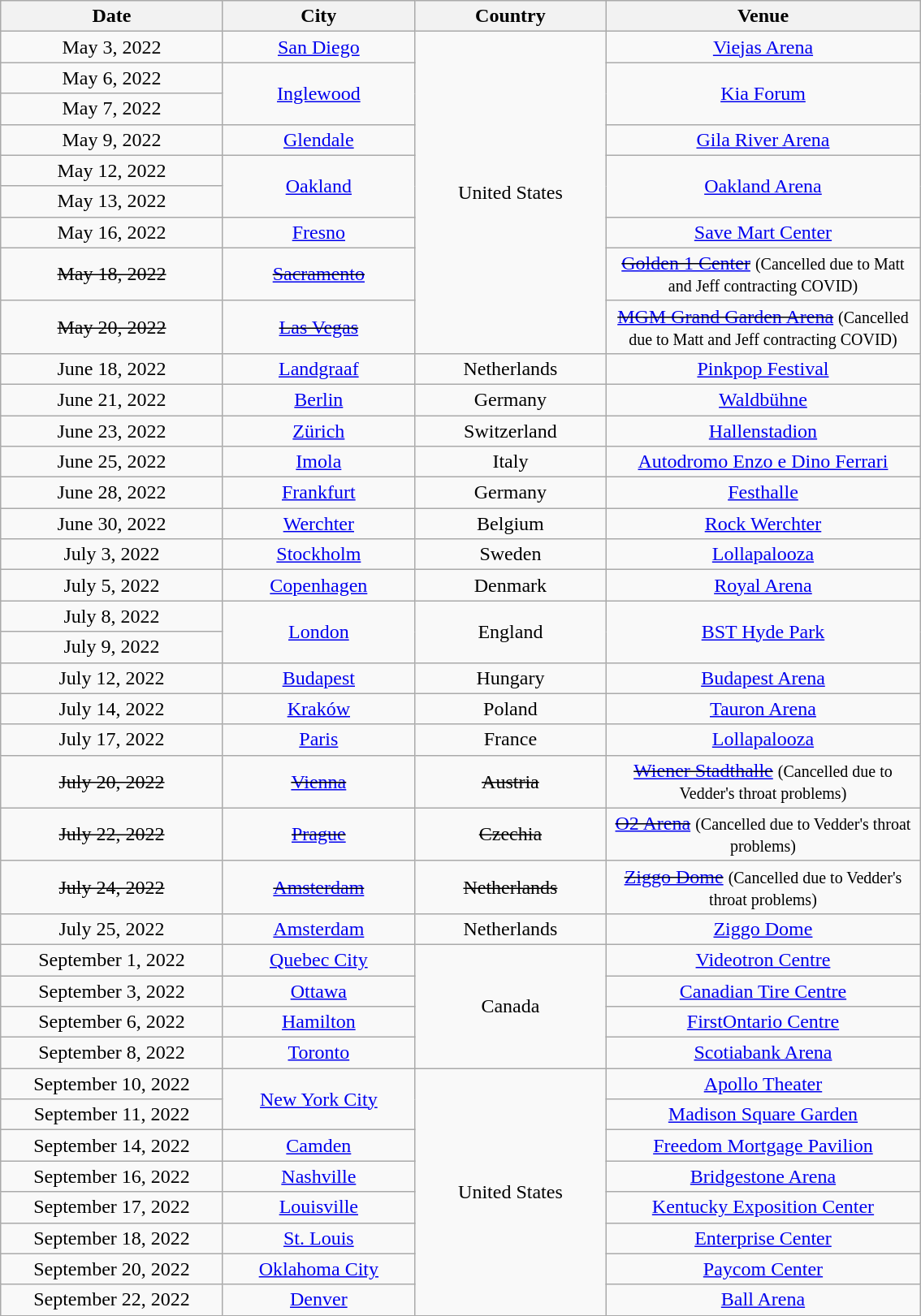<table class="wikitable" style="text-align:center;">
<tr>
<th width="175">Date</th>
<th width="150">City</th>
<th width="150">Country</th>
<th width="250">Venue</th>
</tr>
<tr>
<td>May 3, 2022</td>
<td><a href='#'>San Diego</a></td>
<td rowspan="9">United States</td>
<td><a href='#'>Viejas Arena</a></td>
</tr>
<tr>
<td>May 6, 2022</td>
<td rowspan="2"><a href='#'>Inglewood</a></td>
<td rowspan="2"><a href='#'>Kia Forum</a></td>
</tr>
<tr>
<td>May 7, 2022</td>
</tr>
<tr>
<td>May 9, 2022</td>
<td><a href='#'>Glendale</a></td>
<td><a href='#'>Gila River Arena</a></td>
</tr>
<tr>
<td>May 12, 2022</td>
<td rowspan="2"><a href='#'>Oakland</a></td>
<td rowspan="2"><a href='#'>Oakland Arena</a></td>
</tr>
<tr>
<td>May 13, 2022</td>
</tr>
<tr>
<td>May 16, 2022</td>
<td><a href='#'>Fresno</a></td>
<td><a href='#'>Save Mart Center</a></td>
</tr>
<tr>
<td><s>May 18, 2022</s></td>
<td><s><a href='#'>Sacramento</a></s></td>
<td><s><a href='#'>Golden 1 Center</a></s> <small>(Cancelled due to Matt and Jeff contracting COVID)</small></td>
</tr>
<tr>
<td><s>May 20, 2022</s></td>
<td><s><a href='#'>Las Vegas</a></s></td>
<td><s> <a href='#'>MGM Grand Garden Arena</a></s> <small>(Cancelled due to Matt and Jeff contracting COVID)</small></td>
</tr>
<tr>
<td>June 18, 2022</td>
<td><a href='#'>Landgraaf</a></td>
<td>Netherlands</td>
<td><a href='#'>Pinkpop Festival</a></td>
</tr>
<tr>
<td>June 21, 2022</td>
<td><a href='#'>Berlin</a></td>
<td>Germany</td>
<td><a href='#'>Waldbühne</a></td>
</tr>
<tr>
<td>June 23, 2022</td>
<td><a href='#'>Zürich</a></td>
<td>Switzerland</td>
<td><a href='#'>Hallenstadion</a></td>
</tr>
<tr>
<td>June 25, 2022</td>
<td><a href='#'>Imola</a></td>
<td>Italy</td>
<td><a href='#'>Autodromo Enzo e Dino Ferrari</a></td>
</tr>
<tr>
<td>June 28, 2022</td>
<td><a href='#'>Frankfurt</a></td>
<td>Germany</td>
<td><a href='#'>Festhalle</a></td>
</tr>
<tr>
<td>June 30, 2022</td>
<td><a href='#'>Werchter</a></td>
<td>Belgium</td>
<td><a href='#'>Rock Werchter</a></td>
</tr>
<tr>
<td>July 3, 2022</td>
<td><a href='#'>Stockholm</a></td>
<td>Sweden</td>
<td><a href='#'>Lollapalooza</a></td>
</tr>
<tr>
<td>July 5, 2022</td>
<td><a href='#'>Copenhagen</a></td>
<td>Denmark</td>
<td><a href='#'>Royal Arena</a></td>
</tr>
<tr>
<td>July 8, 2022</td>
<td rowspan="2"><a href='#'>London</a></td>
<td rowspan="2">England</td>
<td rowspan="2"><a href='#'>BST Hyde Park</a></td>
</tr>
<tr>
<td>July 9, 2022</td>
</tr>
<tr>
<td>July 12, 2022</td>
<td><a href='#'>Budapest</a></td>
<td>Hungary</td>
<td><a href='#'>Budapest Arena</a></td>
</tr>
<tr>
<td>July 14, 2022</td>
<td><a href='#'>Kraków</a></td>
<td>Poland</td>
<td><a href='#'>Tauron Arena</a></td>
</tr>
<tr>
<td>July 17, 2022</td>
<td><a href='#'>Paris</a></td>
<td>France</td>
<td><a href='#'>Lollapalooza</a></td>
</tr>
<tr>
<td><s>July 20, 2022</s></td>
<td><s><a href='#'>Vienna</a></s></td>
<td><s>Austria</s></td>
<td><s><a href='#'>Wiener Stadthalle</a></s> <small>(Cancelled due to Vedder's throat problems)</small></td>
</tr>
<tr>
<td><s>July 22, 2022</s></td>
<td><s><a href='#'>Prague</a></s></td>
<td><s>Czechia</s></td>
<td><s><a href='#'>O2 Arena</a></s>  <small>(Cancelled due to Vedder's throat problems)</small></td>
</tr>
<tr>
<td><s>July 24, 2022</s></td>
<td><s><a href='#'>Amsterdam</a></s></td>
<td><s>Netherlands</s></td>
<td><s><a href='#'>Ziggo Dome</a></s> <small>(Cancelled due to Vedder's throat problems)</small></td>
</tr>
<tr>
<td>July 25, 2022</td>
<td><a href='#'>Amsterdam</a></td>
<td>Netherlands</td>
<td><a href='#'>Ziggo Dome</a></td>
</tr>
<tr>
<td>September 1, 2022</td>
<td><a href='#'>Quebec City</a></td>
<td rowspan="4">Canada</td>
<td><a href='#'>Videotron Centre</a></td>
</tr>
<tr>
<td>September 3, 2022</td>
<td><a href='#'>Ottawa</a></td>
<td><a href='#'>Canadian Tire Centre</a></td>
</tr>
<tr>
<td>September 6, 2022</td>
<td><a href='#'>Hamilton</a></td>
<td><a href='#'>FirstOntario Centre</a></td>
</tr>
<tr>
<td>September 8, 2022</td>
<td><a href='#'>Toronto</a></td>
<td><a href='#'>Scotiabank Arena</a></td>
</tr>
<tr>
<td>September 10, 2022</td>
<td rowspan="2"><a href='#'>New York City</a></td>
<td rowspan="8">United States</td>
<td><a href='#'>Apollo Theater</a></td>
</tr>
<tr>
<td>September 11, 2022</td>
<td><a href='#'>Madison Square Garden</a></td>
</tr>
<tr>
<td>September 14, 2022</td>
<td><a href='#'>Camden</a></td>
<td><a href='#'>Freedom Mortgage Pavilion</a></td>
</tr>
<tr>
<td>September 16, 2022</td>
<td><a href='#'>Nashville</a></td>
<td><a href='#'>Bridgestone Arena</a></td>
</tr>
<tr>
<td>September 17, 2022</td>
<td><a href='#'>Louisville</a></td>
<td><a href='#'>Kentucky Exposition Center</a></td>
</tr>
<tr>
<td>September 18, 2022</td>
<td><a href='#'>St. Louis</a></td>
<td><a href='#'>Enterprise Center</a></td>
</tr>
<tr>
<td>September 20, 2022</td>
<td><a href='#'>Oklahoma City</a></td>
<td><a href='#'>Paycom Center</a></td>
</tr>
<tr>
<td>September 22, 2022</td>
<td><a href='#'>Denver</a></td>
<td><a href='#'>Ball Arena</a></td>
</tr>
</table>
